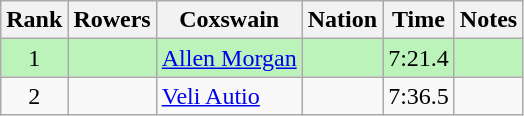<table class="wikitable sortable" style="text-align:center">
<tr>
<th>Rank</th>
<th>Rowers</th>
<th>Coxswain</th>
<th>Nation</th>
<th>Time</th>
<th>Notes</th>
</tr>
<tr bgcolor=bbf3bb>
<td>1</td>
<td align=left></td>
<td align=left><a href='#'>Allen Morgan</a></td>
<td align=left></td>
<td>7:21.4</td>
<td></td>
</tr>
<tr>
<td>2</td>
<td align=left></td>
<td align=left><a href='#'>Veli Autio</a></td>
<td align=left></td>
<td>7:36.5</td>
<td></td>
</tr>
</table>
